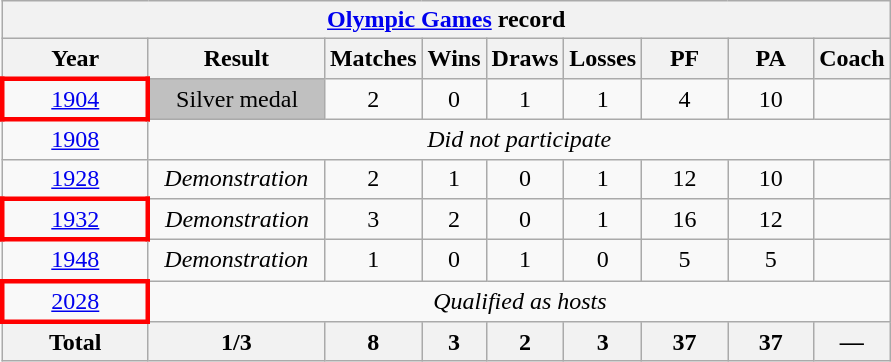<table class="wikitable"  style="text-align:center;">
<tr>
<th colspan=9><strong><a href='#'>Olympic Games</a> record</strong></th>
</tr>
<tr>
<th width=90>Year</th>
<th width=110>Result</th>
<th>Matches</th>
<th>Wins</th>
<th>Draws</th>
<th>Losses</th>
<th width=50>PF</th>
<th width=50>PA</th>
<th>Coach</th>
</tr>
<tr>
<td style="border: 3px solid red"> <a href='#'>1904</a></td>
<td style="background:silver;">Silver medal</td>
<td>2</td>
<td>0</td>
<td>1</td>
<td>1</td>
<td>4</td>
<td>10</td>
<td></td>
</tr>
<tr>
<td> <a href='#'>1908</a></td>
<td colspan=8><em>Did not participate</em></td>
</tr>
<tr>
<td> <a href='#'>1928</a></td>
<td><em>Demonstration</em></td>
<td>2</td>
<td>1</td>
<td>0</td>
<td>1</td>
<td>12</td>
<td>10</td>
<td></td>
</tr>
<tr>
<td style="border: 3px solid red"> <a href='#'>1932</a></td>
<td><em>Demonstration</em></td>
<td>3</td>
<td>2</td>
<td>0</td>
<td>1</td>
<td>16</td>
<td>12</td>
<td></td>
</tr>
<tr>
<td> <a href='#'>1948</a></td>
<td><em>Demonstration</em></td>
<td>1</td>
<td>0</td>
<td>1</td>
<td>0</td>
<td>5</td>
<td>5</td>
<td></td>
</tr>
<tr>
<td style="border: 3px solid red"> <a href='#'>2028</a></td>
<td colspan=8><em>Qualified as hosts</em></td>
</tr>
<tr>
<th>Total</th>
<th>1/3</th>
<th>8</th>
<th>3</th>
<th>2</th>
<th>3</th>
<th>37</th>
<th>37</th>
<th>—</th>
</tr>
</table>
